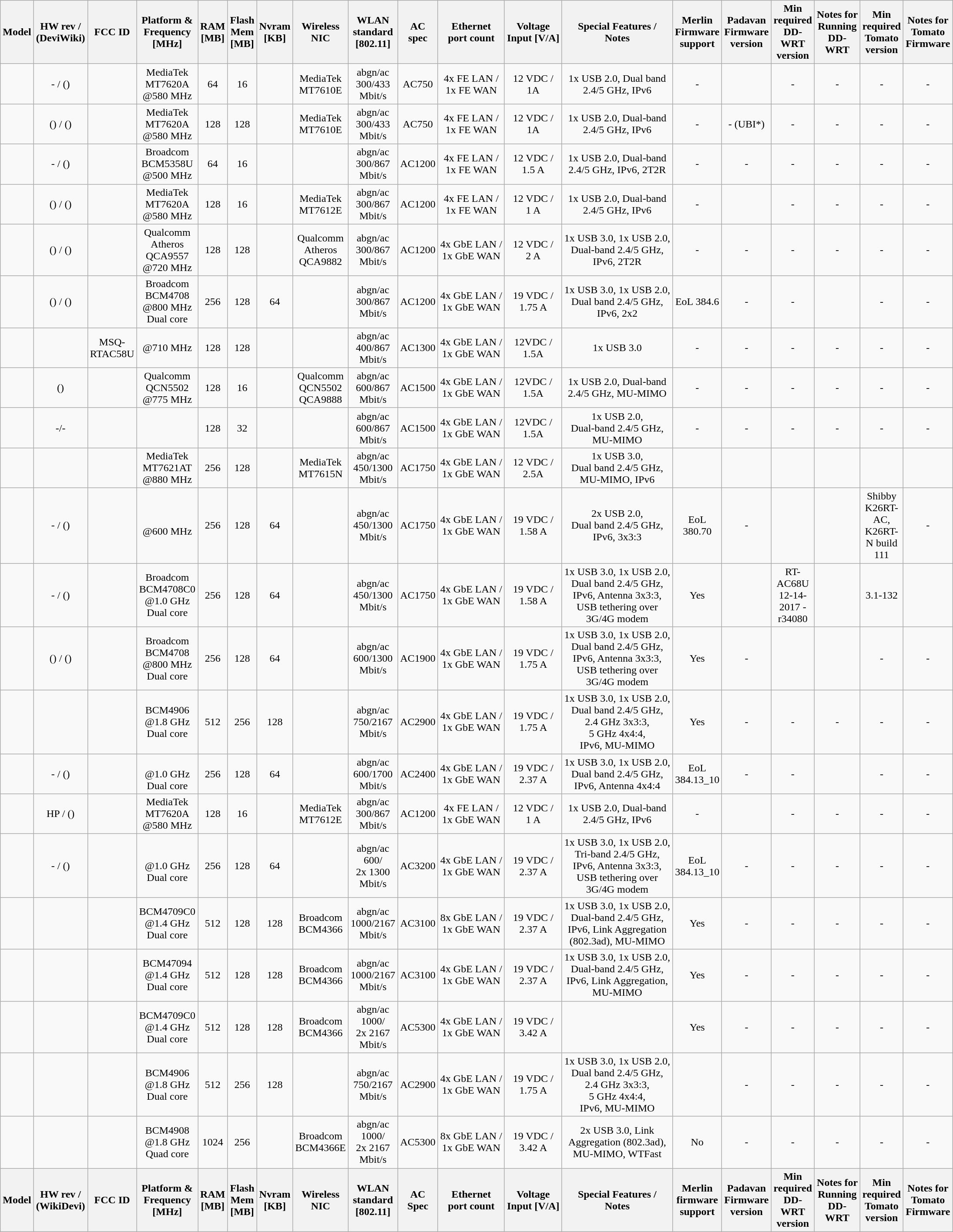<table class="wikitable sortable" style="border: 1px solid black; border-spacing: 0px; width: 100%; text-align:center;">
<tr>
<th>Model</th>
<th>HW rev /<br>(DeviWiki)</th>
<th>FCC ID</th>
<th>Platform & Frequency [MHz]</th>
<th>RAM [MB]</th>
<th>Flash Mem [MB]</th>
<th>Nvram [KB]</th>
<th>Wireless NIC</th>
<th>WLAN standard [802.11]</th>
<th>AC spec</th>
<th>Ethernet port count</th>
<th>Voltage Input [V/A]</th>
<th>Special Features / Notes</th>
<th>Merlin Firmware support</th>
<th>Padavan Firmware version</th>
<th>Min required DD-WRT version</th>
<th>Notes for Running DD-WRT</th>
<th>Min required Tomato version</th>
<th>Notes for Tomato Firmware</th>
</tr>
<tr>
<td></td>
<td>- / ()</td>
<td></td>
<td>MediaTek MT7620A <br>@580 MHz</td>
<td>64</td>
<td>16</td>
<td></td>
<td>MediaTek MT7610E</td>
<td>abgn/ac <br>300/433 <br>Mbit/s</td>
<td>AC750</td>
<td>4x FE LAN /<br>1x FE WAN</td>
<td>12 VDC /<br>1A</td>
<td>1x USB 2.0, Dual band 2.4/5 GHz, IPv6</td>
<td>-</td>
<td><br></td>
<td>-</td>
<td>-</td>
<td>-</td>
<td>-</td>
</tr>
<tr>
<td></td>
<td>() / ()</td>
<td></td>
<td>MediaTek MT7620A <br>@580 MHz</td>
<td>128</td>
<td>128</td>
<td></td>
<td>MediaTek MT7610E</td>
<td>abgn/ac 300/433 Mbit/s</td>
<td>AC750</td>
<td>4x FE LAN /<br>1x FE WAN</td>
<td>12 VDC /<br>1A</td>
<td>1x USB 2.0, Dual-band 2.4/5 GHz, IPv6</td>
<td>-</td>
<td>- (UBI*)</td>
<td>-</td>
<td>-</td>
<td>-</td>
<td>-</td>
</tr>
<tr>
<td></td>
<td>- / ()</td>
<td></td>
<td>Broadcom BCM5358U <br>@500 MHz</td>
<td>64</td>
<td>16</td>
<td></td>
<td></td>
<td>abgn/ac 300/867 Mbit/s</td>
<td>AC1200</td>
<td>4x FE LAN /<br>1x FE WAN</td>
<td>12 VDC /<br>1.5 A</td>
<td>1x USB 2.0, Dual-band 2.4/5 GHz, IPv6, 2T2R</td>
<td>-</td>
<td>-</td>
<td>-</td>
<td>-</td>
<td>-</td>
<td>-</td>
</tr>
<tr>
<td></td>
<td>() / ()</td>
<td></td>
<td>MediaTek MT7620A <br>@580 MHz</td>
<td>128</td>
<td>16</td>
<td></td>
<td>MediaTek MT7612E</td>
<td>abgn/ac 300/867 Mbit/s</td>
<td>AC1200</td>
<td>4x FE LAN /<br>1x FE WAN</td>
<td>12 VDC /<br>1 A</td>
<td>1x USB 2.0, Dual-band 2.4/5 GHz, IPv6</td>
<td>-</td>
<td><br></td>
<td>-</td>
<td>-</td>
<td>-</td>
<td>-</td>
</tr>
<tr>
<td></td>
<td>() / ()</td>
<td></td>
<td>Qualcomm Atheros QCA9557<br>@720 MHz</td>
<td>128</td>
<td>128</td>
<td></td>
<td>Qualcomm Atheros QCA9882</td>
<td>abgn/ac 300/867 Mbit/s</td>
<td>AC1200</td>
<td>4x GbE LAN /<br>1x GbE WAN</td>
<td>12 VDC /<br>2 A</td>
<td>1x USB 3.0, 1x USB 2.0, <br>Dual-band 2.4/5 GHz, IPv6, 2T2R</td>
<td>-</td>
<td>-</td>
<td>-</td>
<td>-</td>
<td>-</td>
<td>-</td>
</tr>
<tr>
<td></td>
<td>() / ()</td>
<td></td>
<td>Broadcom BCM4708 <br>@800 MHz<br>Dual core</td>
<td>256</td>
<td>128</td>
<td>64</td>
<td></td>
<td>abgn/ac 300/867 Mbit/s</td>
<td>AC1200</td>
<td>4x GbE LAN /<br>1x GbE WAN</td>
<td>19 VDC /<br>1.75 A</td>
<td>1x USB 3.0, 1x USB 2.0, <br>Dual band 2.4/5 GHz, IPv6, 2x2</td>
<td>EoL 384.6</td>
<td>-</td>
<td>-</td>
<td></td>
<td>-</td>
<td>-</td>
</tr>
<tr>
<td></td>
<td></td>
<td>MSQ-RTAC58U</td>
<td> @710 MHz</td>
<td>128</td>
<td>128</td>
<td></td>
<td></td>
<td>abgn/ac 400/867 Mbit/s</td>
<td>AC1300</td>
<td>4x GbE LAN /<br>1x GbE WAN</td>
<td>12VDC / 1.5A</td>
<td>1x USB 3.0</td>
<td>-</td>
<td>-</td>
<td>-</td>
<td>-</td>
<td>-</td>
<td>-</td>
</tr>
<tr>
<td></td>
<td>()</td>
<td></td>
<td>Qualcomm QCN5502 <br>@775 MHz</td>
<td>128</td>
<td>16</td>
<td></td>
<td>Qualcomm QCN5502<br>QCA9888</td>
<td>abgn/ac 600/867 Mbit/s</td>
<td>AC1500</td>
<td>4x GbE LAN /<br>1x GbE WAN</td>
<td>12VDC / 1.5A</td>
<td>1x USB 2.0, Dual-band 2.4/5 GHz, MU-MIMO</td>
<td>-</td>
<td>-</td>
<td>-</td>
<td>-</td>
<td>-</td>
<td>-</td>
</tr>
<tr>
<td></td>
<td>-/-</td>
<td></td>
<td></td>
<td>128</td>
<td>32</td>
<td></td>
<td></td>
<td>abgn/ac 600/867 Mbit/s</td>
<td>AC1500</td>
<td>4x GbE LAN /<br>1x GbE WAN</td>
<td>12VDC / 1.5A</td>
<td>1x USB 2.0, <br>Dual-band 2.4/5 GHz, MU-MIMO</td>
<td>-</td>
<td>-</td>
<td>-</td>
<td>-</td>
<td>-</td>
<td>-</td>
</tr>
<tr>
<td></td>
<td></td>
<td></td>
<td>MediaTek MT7621AT @880 MHz </td>
<td>256</td>
<td>128</td>
<td></td>
<td>MediaTek MT7615N </td>
<td>abgn/ac 450/1300 Mbit/s</td>
<td>AC1750</td>
<td>4x GbE LAN /<br>1x GbE WAN</td>
<td>12 VDC / 2.5A</td>
<td>1x USB 3.0, <br>Dual band 2.4/5 GHz, MU-MIMO, IPv6</td>
<td></td>
<td></td>
<td></td>
<td></td>
<td></td>
<td></td>
</tr>
<tr>
<td></td>
<td>- / ()</td>
<td></td>
<td><br>@600 MHz</td>
<td>256</td>
<td>128</td>
<td>64</td>
<td></td>
<td>abgn/ac 450/1300 Mbit/s</td>
<td>AC1750</td>
<td>4x GbE LAN /<br>1x GbE WAN</td>
<td>19 VDC / <br>1.58 A</td>
<td>2x USB 2.0, <br>Dual band 2.4/5 GHz, IPv6, 3x3:3</td>
<td>EoL 380.70</td>
<td>-</td>
<td></td>
<td></td>
<td>Shibby K26RT-AC, K26RT-N build 111</td>
<td>-</td>
</tr>
<tr>
<td></td>
<td>- / ()</td>
<td></td>
<td>Broadcom BCM4708C0 @1.0 GHz<br>Dual core</td>
<td>256</td>
<td>128</td>
<td>64</td>
<td></td>
<td>abgn/ac 450/1300 Mbit/s</td>
<td>AC1750</td>
<td>4x GbE LAN /<br>1x GbE WAN</td>
<td>19 VDC /<br>1.58 A</td>
<td>1x USB 3.0, 1x USB 2.0, <br>Dual band 2.4/5 GHz, IPv6, Antenna 3x3:3, USB tethering over 3G/4G modem </td>
<td>Yes</td>
<td></td>
<td>RT-AC68U 12-14-2017 -r34080</td>
<td></td>
<td>3.1-132</td>
<td></td>
</tr>
<tr>
<td></td>
<td>() / ()</td>
<td></td>
<td>Broadcom BCM4708<br>@800 MHz<br>Dual core</td>
<td>256</td>
<td>128</td>
<td>64</td>
<td></td>
<td>abgn/ac 600/1300 Mbit/s</td>
<td>AC1900</td>
<td>4x GbE LAN /<br>1x GbE WAN</td>
<td>19 VDC /<br>1.75 A</td>
<td>1x USB 3.0, 1x USB 2.0, <br>Dual band 2.4/5 GHz, IPv6, Antenna 3x3:3, USB tethering over 3G/4G modem </td>
<td>Yes</td>
<td>-</td>
<td></td>
<td></td>
<td>-</td>
<td>-</td>
</tr>
<tr>
<td></td>
<td></td>
<td></td>
<td>BCM4906 @1.8 GHz<br>Dual core</td>
<td>512</td>
<td>256</td>
<td>128</td>
<td></td>
<td>abgn/ac 750/2167 Mbit/s</td>
<td>AC2900</td>
<td>4x GbE LAN /<br>1x GbE WAN</td>
<td>19 VDC /<br>1.75 A</td>
<td>1x USB 3.0, 1x USB 2.0, <br>Dual band 2.4/5 GHz, <br>2.4 GHz 3x3:3, <br>5 GHz 4x4:4, <br>IPv6, MU-MIMO</td>
<td>Yes</td>
<td>-</td>
<td>-</td>
<td>-</td>
<td>-</td>
<td>-</td>
</tr>
<tr>
<td></td>
<td>- / ()</td>
<td></td>
<td><br>@1.0 GHz<br>Dual core</td>
<td>256</td>
<td>128</td>
<td>64</td>
<td></td>
<td>abgn/ac 600/1700 Mbit/s</td>
<td>AC2400</td>
<td>4x GbE LAN /<br>1x GbE WAN</td>
<td>19 VDC /<br>2.37 A</td>
<td>1x USB 3.0, 1x USB 2.0, <br>Dual band 2.4/5 GHz, <br>IPv6, Antenna 4x4:4</td>
<td>EoL 384.13_10</td>
<td>-</td>
<td>-</td>
<td></td>
<td>-</td>
<td>-</td>
</tr>
<tr>
<td></td>
<td>HP / ()</td>
<td></td>
<td>MediaTek MT7620A <br>@580 MHz</td>
<td>128</td>
<td>16</td>
<td></td>
<td>MediaTek MT7612E</td>
<td>abgn/ac 300/867 Mbit/s</td>
<td>AC1200</td>
<td>4x FE LAN /<br>1x GbE WAN</td>
<td>12 VDC /<br>1 A</td>
<td>1x USB 2.0, Dual-band <br>2.4/5 GHz, IPv6</td>
<td>-</td>
<td><br></td>
<td>-</td>
<td>-</td>
<td>-</td>
<td>-</td>
</tr>
<tr>
<td></td>
<td>- / ()</td>
<td></td>
<td><br>@1.0 GHz<br>Dual core</td>
<td>256</td>
<td>128</td>
<td>64</td>
<td></td>
<td>abgn/ac <br>600/<br>2x 1300 <br>Mbit/s</td>
<td>AC3200</td>
<td>4x GbE LAN /<br>1x GbE WAN</td>
<td>19 VDC /<br>2.37 A</td>
<td>1x USB 3.0, 1x USB 2.0, <br>Tri-band 2.4/5 GHz, IPv6, Antenna 3x3:3, USB tethering over 3G/4G modem </td>
<td>EoL 384.13_10</td>
<td>-</td>
<td>-</td>
<td>-</td>
<td>-</td>
<td>-</td>
</tr>
<tr>
<td></td>
<td></td>
<td></td>
<td>BCM4709C0 @1.4 GHz Dual core</td>
<td>512</td>
<td>128</td>
<td>128</td>
<td>Broadcom BCM4366</td>
<td>abgn/ac 1000/2167 Mbit/s</td>
<td>AC3100</td>
<td>8x GbE LAN /<br>1x GbE WAN</td>
<td>19 VDC / 2.37 A</td>
<td>1x USB 3.0, 1x USB 2.0, <br>Dual-band 2.4/5 GHz, IPv6, Link Aggregation (802.3ad), MU-MIMO</td>
<td>Yes</td>
<td>-</td>
<td>-</td>
<td>-</td>
<td>-</td>
<td>-</td>
</tr>
<tr>
<td></td>
<td></td>
<td></td>
<td>BCM47094 @1.4 GHz Dual core</td>
<td>512</td>
<td>128</td>
<td>128</td>
<td>Broadcom BCM4366</td>
<td>abgn/ac 1000/2167 Mbit/s</td>
<td>AC3100</td>
<td>4x GbE LAN / 1x GbE WAN</td>
<td>19 VDC / 2.37 A</td>
<td>1x USB 3.0, 1x USB 2.0, <br>Dual-band 2.4/5 GHz, IPv6, Link Aggregation, MU-MIMO</td>
<td>Yes</td>
<td>-</td>
<td>-</td>
<td>-</td>
<td>-</td>
<td>-</td>
</tr>
<tr>
<td></td>
<td></td>
<td></td>
<td>BCM4709C0 @1.4 GHz Dual core</td>
<td>512</td>
<td>128</td>
<td>128</td>
<td>Broadcom BCM4366</td>
<td>abgn/ac <br>1000/<br>2x 2167 <br>Mbit/s</td>
<td>AC5300</td>
<td>4x GbE LAN /<br>1x GbE WAN</td>
<td>19 VDC / 3.42 A</td>
<td></td>
<td>Yes</td>
<td>-</td>
<td>-</td>
<td>-</td>
<td>-</td>
<td>-</td>
</tr>
<tr>
<td></td>
<td></td>
<td></td>
<td>BCM4906 @1.8 GHz<br>Dual core</td>
<td>512</td>
<td>256</td>
<td>128</td>
<td></td>
<td>abgn/ac 750/2167 Mbit/s</td>
<td>AC2900</td>
<td>4x GbE LAN /<br>1x GbE WAN</td>
<td>19 VDC /<br>1.75 A</td>
<td>1x USB 3.0, 1x USB 2.0, <br>Dual band 2.4/5 GHz, <br>2.4 GHz 3x3:3, <br>5 GHz 4x4:4, <br>IPv6, MU-MIMO</td>
<td></td>
<td>-</td>
<td>-</td>
<td>-</td>
<td>-</td>
<td>-</td>
</tr>
<tr>
<td></td>
<td></td>
<td></td>
<td>BCM4908 @1.8 GHz Quad core</td>
<td>1024</td>
<td>256</td>
<td></td>
<td>Broadcom BCM4366E</td>
<td>abgn/ac <br>1000/ <br>2x 2167 <br>Mbit/s</td>
<td>AC5300</td>
<td>8x GbE LAN / 1x GbE WAN</td>
<td>19 VDC / 3.42 A</td>
<td>2x USB 3.0, Link Aggregation (802.3ad), MU-MIMO, WTFast</td>
<td>No</td>
<td>-</td>
<td>-</td>
<td>-</td>
<td>-</td>
<td>-</td>
</tr>
<tr>
<th>Model</th>
<th>HW rev /<br>(WikiDevi)</th>
<th>FCC ID</th>
<th>Platform & Frequency [MHz]</th>
<th>RAM [MB]</th>
<th>Flash Mem [MB]</th>
<th>Nvram [KB]</th>
<th>Wireless NIC</th>
<th>WLAN standard [802.11] </th>
<th>AC Spec</th>
<th>Ethernet port count</th>
<th>Voltage Input [V/A]</th>
<th>Special Features / Notes</th>
<th>Merlin firmware support</th>
<th>Padavan Firmware version</th>
<th>Min required DD-WRT version</th>
<th>Notes for Running DD-WRT</th>
<th>Min required Tomato version</th>
<th>Notes for Tomato Firmware</th>
</tr>
</table>
